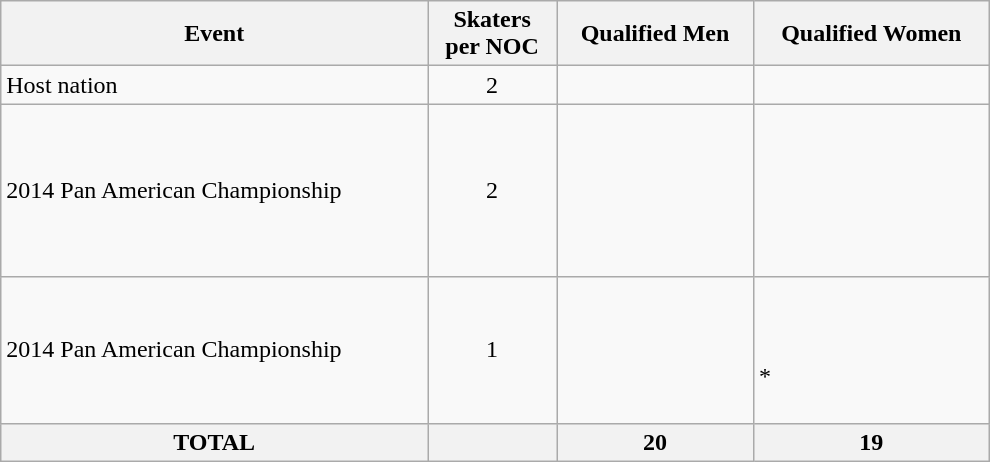<table class="wikitable" width=660>
<tr>
<th>Event</th>
<th>Skaters<br> per NOC</th>
<th>Qualified Men</th>
<th>Qualified Women</th>
</tr>
<tr>
<td>Host nation</td>
<td align="center">2</td>
<td></td>
<td></td>
</tr>
<tr>
<td>2014 Pan American Championship</td>
<td align="center">2</td>
<td><br><br><br><br><br></td>
<td><br><br><br><br><br><br></td>
</tr>
<tr>
<td>2014 Pan American Championship</td>
<td align="center">1</td>
<td><br><br><br><br><br></td>
<td><br><br>*</td>
</tr>
<tr>
<th>TOTAL</th>
<th></th>
<th>20</th>
<th>19</th>
</tr>
</table>
